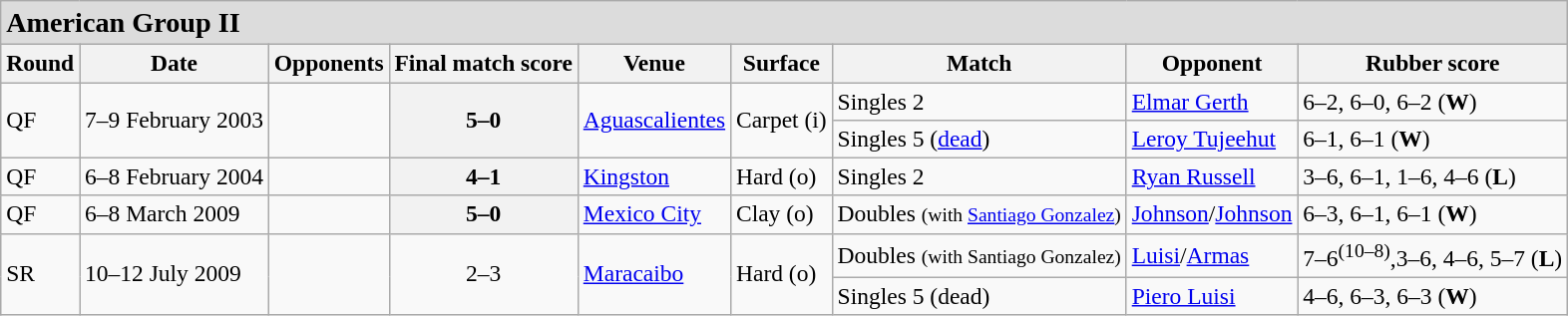<table class="wikitable" style="font-size:98%;">
<tr bgcolor="Gainsboro">
<td colspan="9"><big><strong>American Group II</strong></big></td>
</tr>
<tr>
<th>Round</th>
<th>Date</th>
<th>Opponents</th>
<th>Final match score</th>
<th>Venue</th>
<th>Surface</th>
<th>Match</th>
<th>Opponent</th>
<th>Rubber score</th>
</tr>
<tr>
<td rowspan="2">QF</td>
<td rowspan="2">7–9 February 2003</td>
<td rowspan="2"></td>
<th rowspan="2" align="center">5–0</th>
<td rowspan="2"><a href='#'>Aguascalientes</a></td>
<td rowspan="2">Carpet (i)</td>
<td>Singles 2</td>
<td><a href='#'>Elmar Gerth</a></td>
<td>6–2, 6–0, 6–2  (<strong>W</strong>)</td>
</tr>
<tr>
<td>Singles 5 (<a href='#'>dead</a>)</td>
<td><a href='#'>Leroy Tujeehut</a></td>
<td>6–1, 6–1  (<strong>W</strong>)</td>
</tr>
<tr>
<td>QF</td>
<td>6–8 February 2004</td>
<td></td>
<th align="center">4–1</th>
<td><a href='#'>Kingston</a></td>
<td>Hard (o)</td>
<td>Singles 2</td>
<td><a href='#'>Ryan Russell</a></td>
<td>3–6, 6–1, 1–6, 4–6  (<strong>L</strong>)</td>
</tr>
<tr>
<td>QF</td>
<td>6–8 March 2009</td>
<td></td>
<th align="center">5–0</th>
<td><a href='#'>Mexico City</a></td>
<td>Clay (o)</td>
<td>Doubles <small>(with <a href='#'>Santiago Gonzalez</a>)</small></td>
<td><a href='#'>Johnson</a>/<a href='#'>Johnson</a></td>
<td>6–3, 6–1, 6–1   (<strong>W</strong>)</td>
</tr>
<tr>
<td rowspan="2">SR</td>
<td rowspan="2">10–12 July 2009</td>
<td rowspan="2"></td>
<td rowspan="2" align="center">2–3</td>
<td rowspan="2"><a href='#'>Maracaibo</a></td>
<td rowspan="2">Hard (o)</td>
<td>Doubles <small>(with Santiago Gonzalez)</small></td>
<td><a href='#'>Luisi</a>/<a href='#'>Armas</a></td>
<td>7–6<sup>(10–8)</sup>,3–6, 4–6, 5–7 (<strong>L</strong>)</td>
</tr>
<tr>
<td>Singles 5 (dead)</td>
<td><a href='#'>Piero Luisi</a></td>
<td>4–6, 6–3, 6–3 (<strong>W</strong>)</td>
</tr>
</table>
